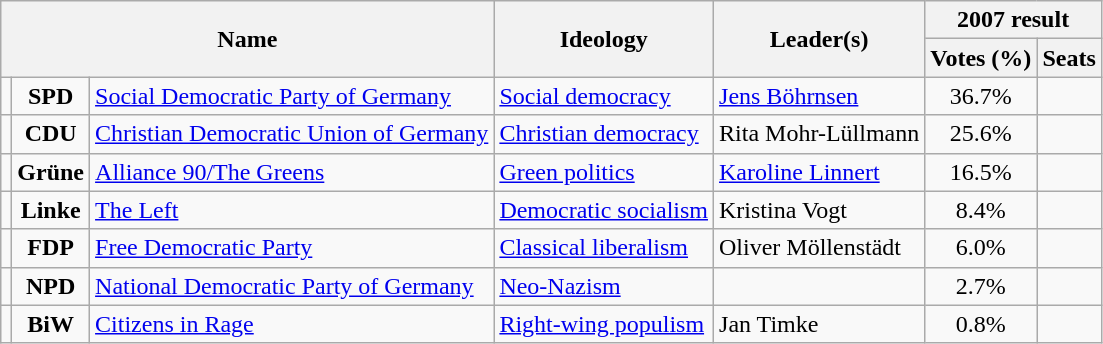<table class="wikitable">
<tr>
<th rowspan=2 colspan=3>Name</th>
<th rowspan=2>Ideology</th>
<th rowspan=2>Leader(s)</th>
<th colspan=2>2007 result</th>
</tr>
<tr>
<th>Votes (%)</th>
<th>Seats</th>
</tr>
<tr>
<td bgcolor=></td>
<td align=center><strong>SPD</strong></td>
<td><a href='#'>Social Democratic Party of Germany</a><br></td>
<td><a href='#'>Social democracy</a></td>
<td><a href='#'>Jens Böhrnsen</a></td>
<td align=center>36.7%</td>
<td></td>
</tr>
<tr>
<td bgcolor=></td>
<td align=center><strong>CDU</strong></td>
<td><a href='#'>Christian Democratic Union of Germany</a><br></td>
<td><a href='#'>Christian democracy</a></td>
<td>Rita Mohr-Lüllmann</td>
<td align=center>25.6%</td>
<td></td>
</tr>
<tr>
<td bgcolor=></td>
<td align=center><strong>Grüne</strong></td>
<td><a href='#'>Alliance 90/The Greens</a><br></td>
<td><a href='#'>Green politics</a></td>
<td><a href='#'>Karoline Linnert</a></td>
<td align=center>16.5%</td>
<td></td>
</tr>
<tr>
<td bgcolor=></td>
<td align=center><strong>Linke</strong></td>
<td><a href='#'>The Left</a><br></td>
<td><a href='#'>Democratic socialism</a></td>
<td>Kristina Vogt</td>
<td align=center>8.4%</td>
<td></td>
</tr>
<tr>
<td bgcolor=></td>
<td align=center><strong>FDP</strong></td>
<td><a href='#'>Free Democratic Party</a><br></td>
<td><a href='#'>Classical liberalism</a></td>
<td>Oliver Möllenstädt</td>
<td align=center>6.0%</td>
<td></td>
</tr>
<tr>
<td bgcolor=></td>
<td align=center><strong>NPD</strong></td>
<td><a href='#'>National Democratic Party of Germany</a><br></td>
<td><a href='#'>Neo-Nazism</a></td>
<td></td>
<td align=center>2.7%</td>
<td></td>
</tr>
<tr>
<td bgcolor=></td>
<td align=center><strong>BiW</strong></td>
<td><a href='#'>Citizens in Rage</a><br></td>
<td><a href='#'>Right-wing populism</a></td>
<td>Jan Timke</td>
<td align=center>0.8%</td>
<td></td>
</tr>
</table>
